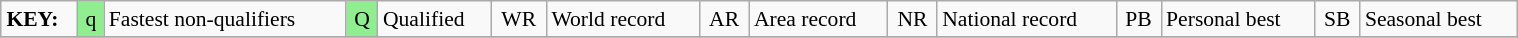<table class="wikitable" style="margin:0.5em auto; font-size:90%;position:relative;" width=80%>
<tr>
<td><strong>KEY:</strong></td>
<td bgcolor=lightgreen align=center>q</td>
<td>Fastest non-qualifiers</td>
<td bgcolor=lightgreen align=center>Q</td>
<td>Qualified</td>
<td align=center>WR</td>
<td>World record</td>
<td align=center>AR</td>
<td>Area record</td>
<td align=center>NR</td>
<td>National record</td>
<td align=center>PB</td>
<td>Personal best</td>
<td align=center>SB</td>
<td>Seasonal best</td>
</tr>
<tr>
</tr>
</table>
